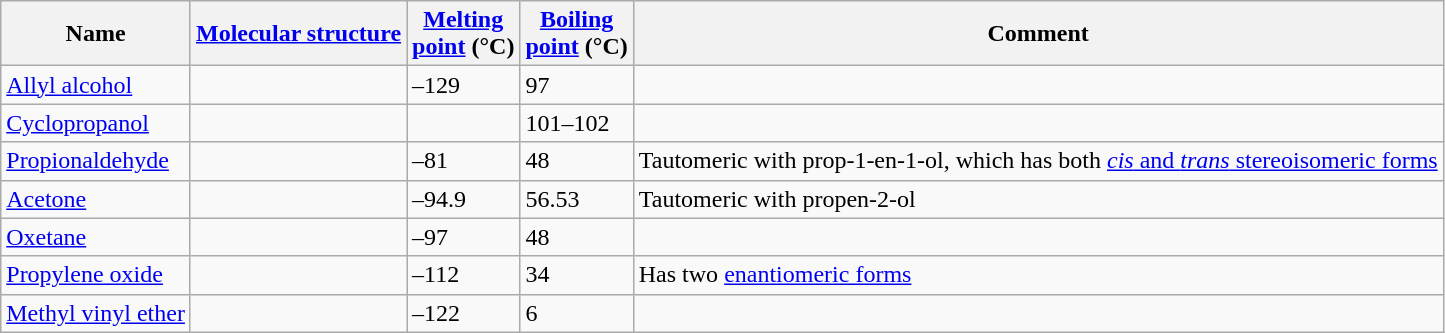<table class="wikitable sortable skin-invert-image">
<tr>
<th>Name</th>
<th class="unsortable"><a href='#'>Molecular structure</a></th>
<th><a href='#'>Melting<br>point</a> (°C)</th>
<th><a href='#'>Boiling<br>point</a> (°C)</th>
<th class="unsortable">Comment</th>
</tr>
<tr>
<td valign=top><a href='#'>Allyl alcohol</a></td>
<td valign=top></td>
<td valign=top>–129</td>
<td valign=top>97</td>
<td valign=top></td>
</tr>
<tr>
<td valign=top><a href='#'>Cyclopropanol</a></td>
<td valign=top></td>
<td valign=top></td>
<td valign=top>101–102</td>
<td valign=top></td>
</tr>
<tr>
<td valign=top><a href='#'>Propionaldehyde</a></td>
<td valign=top></td>
<td valign=top>–81</td>
<td valign=top>48</td>
<td valign=top>Tautomeric with prop-1-en-1-ol, which has both <a href='#'><em>cis</em> and <em>trans</em> stereoisomeric forms</a></td>
</tr>
<tr>
<td valign=top><a href='#'>Acetone</a></td>
<td valign=top></td>
<td valign=top>–94.9</td>
<td valign=top>56.53</td>
<td valign=top>Tautomeric with propen-2-ol</td>
</tr>
<tr>
<td valign=top><a href='#'>Oxetane</a></td>
<td valign=top></td>
<td valign=top>–97</td>
<td valign=top>48</td>
<td valign=top></td>
</tr>
<tr>
<td valign=top><a href='#'>Propylene oxide</a></td>
<td valign=top></td>
<td valign=top>–112</td>
<td valign=top>34</td>
<td valign=top>Has two <a href='#'>enantiomeric forms</a></td>
</tr>
<tr>
<td valign=top><a href='#'>Methyl vinyl ether</a></td>
<td valign=top></td>
<td valign=top>–122</td>
<td valign=top>6</td>
<td valign=top></td>
</tr>
</table>
